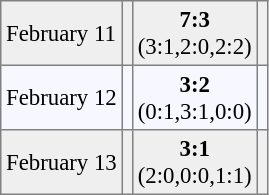<table bgcolor="#f7f8ff" cellpadding="3" cellspacing="0" border="1" style="font-size: 95%; border: gray solid 1px; border-collapse: collapse;">
<tr bgcolor="#EFEFEF">
<td>February 11</td>
<td></td>
<td align="center"><strong>7:3</strong><br>(3:1,2:0,2:2)</td>
<td></td>
</tr>
<tr>
<td>February 12</td>
<td></td>
<td align="center"><strong>3:2</strong><br>(0:1,3:1,0:0)</td>
<td></td>
</tr>
<tr bgcolor="#EFEFEF">
<td>February 13</td>
<td></td>
<td align="center"><strong>3:1</strong><br>(2:0,0:0,1:1)</td>
<td></td>
</tr>
</table>
